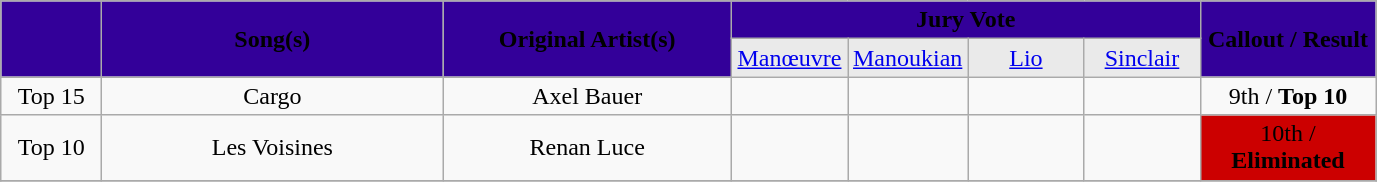<table class = "wikitable" style="text-align:center">
<tr>
<th rowspan=2 width="60px" style="background:#330099; text-align:center;"><span></span></th>
<th rowspan=2 width="220px" style="background:#330099; text-align:center;"><span>Song(s)</span></th>
<th rowspan=2 width="185px" style="background:#330099; text-align:center;"><span>Original Artist(s)</span></th>
<th colspan=4 style="background:#330099; text-align:center;"><span>Jury Vote</span></th>
<th rowspan=2 width="110px" style="background:#330099; text-align:center;"><span>Callout / Result</span></th>
</tr>
<tr>
<td width="70px" style="background:#EAEAEA; text-align:center;"><a href='#'><span>Manœuvre</span></a></td>
<td width="70px" style="background:#EAEAEA; text-align:center;"><a href='#'><span>Manoukian</span></a></td>
<td width="70px" style="background:#EAEAEA; text-align:center;"><a href='#'><span>Lio</span></a></td>
<td width="70px" style="background:#EAEAEA; text-align:center;"><a href='#'><span>Sinclair</span></a></td>
</tr>
<tr>
<td>Top 15</td>
<td>Cargo</td>
<td>Axel Bauer</td>
<td></td>
<td></td>
<td></td>
<td></td>
<td>9th / <strong>Top 10</strong></td>
</tr>
<tr>
<td>Top 10</td>
<td>Les Voisines</td>
<td>Renan Luce</td>
<td></td>
<td></td>
<td></td>
<td></td>
<td bgcolor="#CC0000">10th / <strong>Eliminated</strong></td>
</tr>
<tr>
</tr>
</table>
